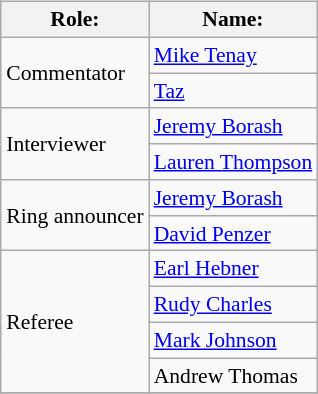<table class=wikitable style="font-size:90%; margin: 0.5em 0 0.5em 1em; float: right; clear: right;">
<tr>
<th>Role:</th>
<th>Name:</th>
</tr>
<tr>
<td rowspan="2">Commentator</td>
<td><a href='#'>Mike Tenay</a></td>
</tr>
<tr>
<td><a href='#'>Taz</a></td>
</tr>
<tr>
<td rowspan="2">Interviewer</td>
<td><a href='#'>Jeremy Borash</a></td>
</tr>
<tr>
<td><a href='#'>Lauren Thompson</a></td>
</tr>
<tr>
<td rowspan="2">Ring announcer</td>
<td><a href='#'>Jeremy Borash</a></td>
</tr>
<tr>
<td><a href='#'>David Penzer</a></td>
</tr>
<tr>
<td rowspan="4">Referee</td>
<td><a href='#'>Earl Hebner</a></td>
</tr>
<tr>
<td><a href='#'>Rudy Charles</a></td>
</tr>
<tr>
<td><a href='#'>Mark Johnson</a></td>
</tr>
<tr>
<td>Andrew Thomas</td>
</tr>
<tr>
</tr>
</table>
